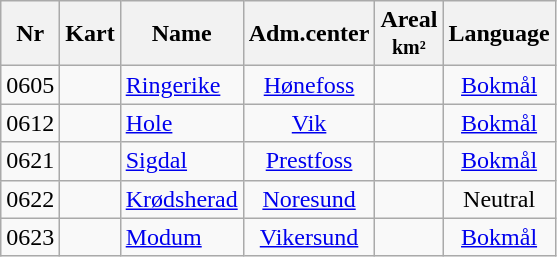<table class="wikitable sortable">
<tr>
<th>Nr</th>
<th class="unsortable">Kart</th>
<th>Name</th>
<th>Adm.center</th>
<th>Areal<br><small>km²</small></th>
<th>Language</th>
</tr>
<tr --->
<td align="center">0605</td>
<td align="center"></td>
<td> <a href='#'>Ringerike</a></td>
<td align="center"><a href='#'>Hønefoss</a></td>
<td align="right"></td>
<td align="center"><a href='#'>Bokmål</a></td>
</tr>
<tr --->
<td align="center">0612</td>
<td align="center"></td>
<td> <a href='#'>Hole</a></td>
<td align="center"><a href='#'>Vik</a></td>
<td align="right"></td>
<td align="center"><a href='#'>Bokmål</a></td>
</tr>
<tr --->
<td align="center">0621</td>
<td align="center"></td>
<td> <a href='#'>Sigdal</a></td>
<td align="center"><a href='#'>Prestfoss</a></td>
<td align="right"></td>
<td align="center"><a href='#'>Bokmål</a></td>
</tr>
<tr --->
<td align="center">0622</td>
<td align="center"></td>
<td> <a href='#'>Krødsherad</a></td>
<td align="center"><a href='#'>Noresund</a></td>
<td align="right"></td>
<td align="center">Neutral</td>
</tr>
<tr --->
<td align="center">0623</td>
<td align="center"></td>
<td> <a href='#'>Modum</a></td>
<td align="center"><a href='#'>Vikersund</a></td>
<td align="right"></td>
<td align="center"><a href='#'>Bokmål</a></td>
</tr>
</table>
